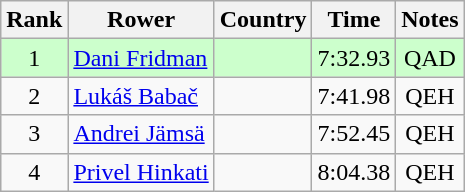<table class="wikitable" style="text-align:center">
<tr>
<th>Rank</th>
<th>Rower</th>
<th>Country</th>
<th>Time</th>
<th>Notes</th>
</tr>
<tr bgcolor=ccffcc>
<td>1</td>
<td align="left"><a href='#'>Dani Fridman</a></td>
<td align="left"></td>
<td>7:32.93</td>
<td>QAD</td>
</tr>
<tr>
<td>2</td>
<td align="left"><a href='#'>Lukáš Babač</a></td>
<td align="left"></td>
<td>7:41.98</td>
<td>QEH</td>
</tr>
<tr>
<td>3</td>
<td align="left"><a href='#'>Andrei Jämsä</a></td>
<td align="left"></td>
<td>7:52.45</td>
<td>QEH</td>
</tr>
<tr>
<td>4</td>
<td align="left"><a href='#'>Privel Hinkati</a></td>
<td align="left"></td>
<td>8:04.38</td>
<td>QEH</td>
</tr>
</table>
